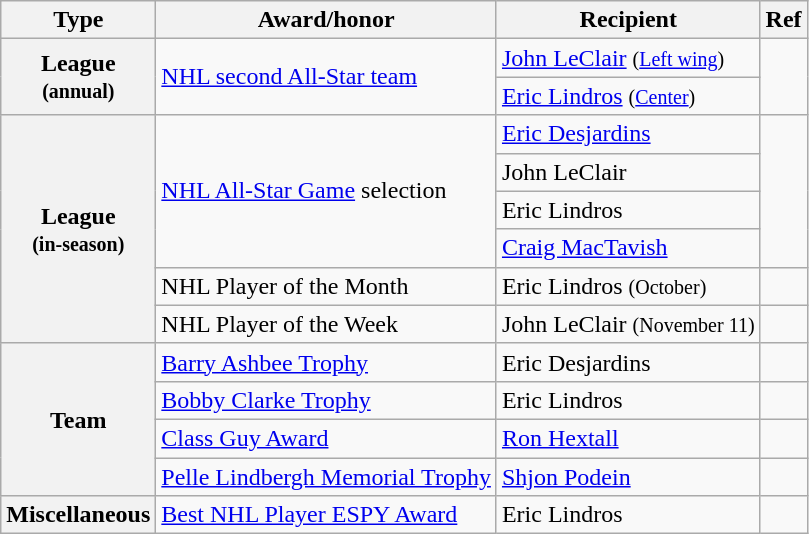<table class="wikitable">
<tr>
<th scope="col">Type</th>
<th scope="col">Award/honor</th>
<th scope="col">Recipient</th>
<th scope="col">Ref</th>
</tr>
<tr>
<th scope="row" rowspan="2">League<br><small>(annual)</small></th>
<td rowspan="2"><a href='#'>NHL second All-Star team</a></td>
<td><a href='#'>John LeClair</a> <small>(<a href='#'>Left wing</a>)</small></td>
<td rowspan="2"></td>
</tr>
<tr>
<td><a href='#'>Eric Lindros</a> <small>(<a href='#'>Center</a>)</small></td>
</tr>
<tr>
<th scope="row" rowspan="6">League<br><small>(in-season)</small></th>
<td rowspan="4"><a href='#'>NHL All-Star Game</a> selection</td>
<td><a href='#'>Eric Desjardins</a></td>
<td rowspan="4"></td>
</tr>
<tr>
<td>John LeClair</td>
</tr>
<tr>
<td>Eric Lindros</td>
</tr>
<tr>
<td><a href='#'>Craig MacTavish</a></td>
</tr>
<tr>
<td>NHL Player of the Month</td>
<td>Eric Lindros <small>(October)</small></td>
<td></td>
</tr>
<tr>
<td>NHL Player of the Week</td>
<td>John LeClair <small>(November 11)</small></td>
<td></td>
</tr>
<tr>
<th scope="row" rowspan="4">Team</th>
<td><a href='#'>Barry Ashbee Trophy</a></td>
<td>Eric Desjardins</td>
<td></td>
</tr>
<tr>
<td><a href='#'>Bobby Clarke Trophy</a></td>
<td>Eric Lindros</td>
<td></td>
</tr>
<tr>
<td><a href='#'>Class Guy Award</a></td>
<td><a href='#'>Ron Hextall</a></td>
<td></td>
</tr>
<tr>
<td><a href='#'>Pelle Lindbergh Memorial Trophy</a></td>
<td><a href='#'>Shjon Podein</a></td>
<td></td>
</tr>
<tr>
<th scope="row">Miscellaneous</th>
<td><a href='#'>Best NHL Player ESPY Award</a></td>
<td>Eric Lindros</td>
<td></td>
</tr>
</table>
